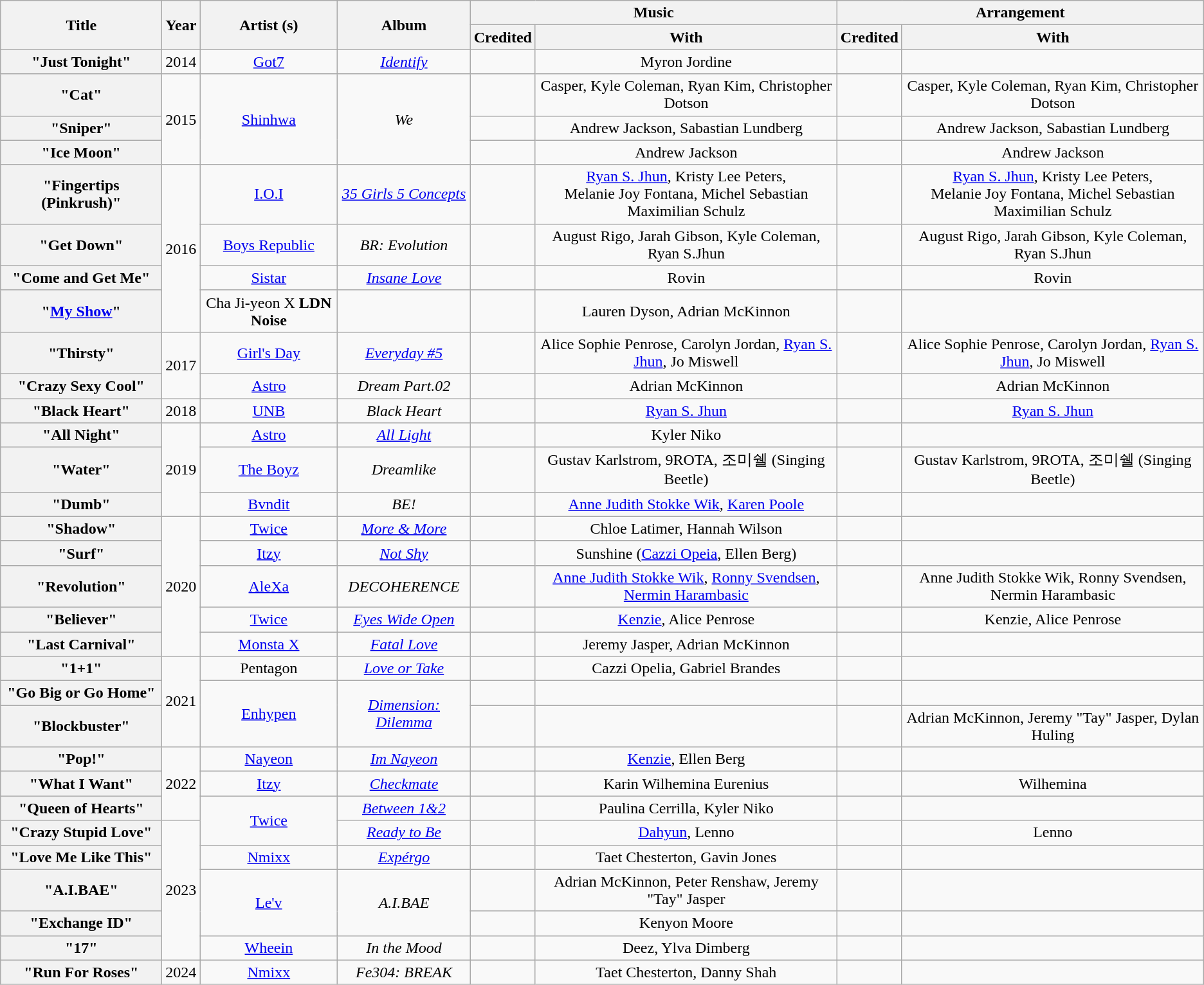<table class="wikitable plainrowheaders" style="text-align:center;">
<tr>
<th rowspan="2" scope="col" style="width:160px;">Title</th>
<th rowspan="2" scope="col">Year</th>
<th rowspan="2" scope="col">Artist (s)</th>
<th rowspan="2" scope="col">Album</th>
<th colspan="2">Music</th>
<th colspan="2">Arrangement</th>
</tr>
<tr>
<th>Credited</th>
<th>With</th>
<th>Credited</th>
<th>With</th>
</tr>
<tr>
<th scope="row">"Just Tonight"</th>
<td>2014</td>
<td><a href='#'>Got7</a></td>
<td><a href='#'><em>Identify</em></a></td>
<td></td>
<td>Myron Jordine</td>
<td></td>
<td></td>
</tr>
<tr>
<th scope="row">"Cat"</th>
<td rowspan="3">2015</td>
<td rowspan="3"><a href='#'>Shinhwa</a></td>
<td rowspan="3"><em>We</em></td>
<td></td>
<td>Casper, Kyle Coleman, Ryan Kim, Christopher Dotson</td>
<td></td>
<td>Casper, Kyle Coleman, Ryan Kim, Christopher Dotson</td>
</tr>
<tr>
<th scope="row">"Sniper"</th>
<td></td>
<td>Andrew Jackson, Sabastian Lundberg</td>
<td></td>
<td>Andrew Jackson, Sabastian Lundberg</td>
</tr>
<tr>
<th scope="row">"Ice Moon"</th>
<td></td>
<td>Andrew Jackson</td>
<td></td>
<td>Andrew Jackson</td>
</tr>
<tr>
<th scope="row">"Fingertips (Pinkrush)"</th>
<td rowspan="4">2016</td>
<td><a href='#'>I.O.I</a></td>
<td><em><a href='#'>35 Girls 5 Concepts</a></em></td>
<td></td>
<td><a href='#'>Ryan S. Jhun</a>, Kristy Lee Peters,<br>Melanie Joy Fontana, Michel Sebastian Maximilian Schulz</td>
<td></td>
<td><a href='#'>Ryan S. Jhun</a>, Kristy Lee Peters,<br>Melanie Joy Fontana, Michel Sebastian Maximilian Schulz</td>
</tr>
<tr>
<th scope="row">"Get Down"</th>
<td><a href='#'>Boys Republic</a></td>
<td><em>BR: Evolution</em></td>
<td></td>
<td>August Rigo, Jarah Gibson, Kyle Coleman, Ryan S.Jhun</td>
<td></td>
<td>August Rigo, Jarah Gibson, Kyle Coleman, Ryan S.Jhun</td>
</tr>
<tr>
<th scope="row">"Come and Get Me"</th>
<td><a href='#'>Sistar</a></td>
<td><em><a href='#'>Insane Love</a></em></td>
<td></td>
<td>Rovin</td>
<td></td>
<td>Rovin</td>
</tr>
<tr>
<th scope="row">"<a href='#'>My Show</a>"</th>
<td>Cha Ji-yeon X <strong>LDN Noise</strong></td>
<td></td>
<td></td>
<td>Lauren Dyson, Adrian McKinnon</td>
<td></td>
<td></td>
</tr>
<tr>
<th scope="row">"Thirsty"</th>
<td rowspan="2">2017</td>
<td><a href='#'>Girl's Day</a></td>
<td><em><a href='#'>Everyday #5</a></em></td>
<td></td>
<td>Alice Sophie Penrose, Carolyn Jordan, <a href='#'>Ryan S. Jhun</a>, Jo Miswell</td>
<td></td>
<td>Alice Sophie Penrose, Carolyn Jordan, <a href='#'>Ryan S. Jhun</a>, Jo Miswell</td>
</tr>
<tr>
<th scope="row">"Crazy Sexy Cool"</th>
<td><a href='#'>Astro</a></td>
<td><em>Dream Part.02</em></td>
<td></td>
<td>Adrian McKinnon</td>
<td></td>
<td>Adrian McKinnon</td>
</tr>
<tr>
<th scope="row">"Black Heart"</th>
<td>2018</td>
<td><a href='#'>UNB</a></td>
<td><em>Black Heart</em></td>
<td></td>
<td><a href='#'>Ryan S. Jhun</a></td>
<td></td>
<td><a href='#'>Ryan S. Jhun</a></td>
</tr>
<tr>
<th scope="row">"All Night"</th>
<td rowspan="3">2019</td>
<td><a href='#'>Astro</a></td>
<td><em><a href='#'>All Light</a></em></td>
<td></td>
<td>Kyler Niko</td>
<td></td>
<td></td>
</tr>
<tr>
<th scope="row">"Water"</th>
<td><a href='#'>The Boyz</a></td>
<td><em>Dreamlike</em></td>
<td></td>
<td>Gustav Karlstrom, 9ROTA, 조미쉘 (Singing Beetle)</td>
<td></td>
<td>Gustav Karlstrom, 9ROTA, 조미쉘 (Singing Beetle)</td>
</tr>
<tr>
<th scope="row">"Dumb"</th>
<td><a href='#'>Bvndit</a></td>
<td><em>BE!</em></td>
<td></td>
<td><a href='#'>Anne Judith Stokke Wik</a>, <a href='#'>Karen Poole</a></td>
<td></td>
<td></td>
</tr>
<tr>
<th scope="row">"Shadow"</th>
<td rowspan="5">2020</td>
<td><a href='#'>Twice</a></td>
<td><em><a href='#'>More & More</a></em></td>
<td></td>
<td>Chloe Latimer, Hannah Wilson</td>
<td></td>
<td></td>
</tr>
<tr>
<th scope="row">"Surf"</th>
<td><a href='#'>Itzy</a></td>
<td><em><a href='#'>Not Shy</a></em></td>
<td></td>
<td>Sunshine (<a href='#'>Cazzi Opeia</a>, Ellen Berg)</td>
<td></td>
<td></td>
</tr>
<tr>
<th scope="row">"Revolution"</th>
<td><a href='#'>AleXa</a></td>
<td><em>DECOHERENCE</em></td>
<td></td>
<td><a href='#'>Anne Judith Stokke Wik</a>, <a href='#'>Ronny Svendsen</a>, <a href='#'>Nermin Harambasic</a></td>
<td></td>
<td>Anne Judith Stokke Wik, Ronny Svendsen, Nermin Harambasic</td>
</tr>
<tr>
<th scope="row">"Believer"</th>
<td><a href='#'>Twice</a></td>
<td><em><a href='#'>Eyes Wide Open</a></em></td>
<td></td>
<td><a href='#'>Kenzie</a>, Alice Penrose</td>
<td></td>
<td>Kenzie, Alice Penrose</td>
</tr>
<tr>
<th scope="row">"Last Carnival"</th>
<td><a href='#'>Monsta X</a></td>
<td><em><a href='#'>Fatal Love</a></em></td>
<td></td>
<td>Jeremy Jasper, Adrian McKinnon</td>
<td></td>
<td></td>
</tr>
<tr>
<th scope="row">"1+1"</th>
<td rowspan="3">2021</td>
<td>Pentagon</td>
<td><em><a href='#'>Love or Take</a></em></td>
<td></td>
<td>Cazzi Opelia, Gabriel Brandes</td>
<td></td>
<td></td>
</tr>
<tr>
<th scope="row">"Go Big or Go Home"</th>
<td rowspan="2"><a href='#'>Enhypen</a></td>
<td rowspan="2"><em><a href='#'>Dimension: Dilemma</a></em></td>
<td></td>
<td></td>
<td></td>
<td></td>
</tr>
<tr>
<th scope="row">"Blockbuster"</th>
<td></td>
<td></td>
<td></td>
<td>Adrian McKinnon, Jeremy "Tay" Jasper, Dylan Huling</td>
</tr>
<tr>
<th scope="row">"Pop!"</th>
<td rowspan="3">2022</td>
<td><a href='#'>Nayeon</a></td>
<td><em><a href='#'>Im Nayeon</a></em></td>
<td></td>
<td><a href='#'>Kenzie</a>, Ellen Berg</td>
<td></td>
<td></td>
</tr>
<tr>
<th scope="row">"What I Want"</th>
<td><a href='#'>Itzy</a></td>
<td><em><a href='#'>Checkmate</a></em></td>
<td></td>
<td>Karin Wilhemina Eurenius</td>
<td></td>
<td>Wilhemina</td>
</tr>
<tr>
<th scope="row">"Queen of Hearts"</th>
<td rowspan="2"><a href='#'>Twice</a></td>
<td><em><a href='#'>Between 1&2</a></em></td>
<td></td>
<td>Paulina Cerrilla, Kyler Niko</td>
<td></td>
<td></td>
</tr>
<tr>
<th scope="row">"Crazy Stupid Love"</th>
<td rowspan="5">2023</td>
<td><em><a href='#'>Ready to Be</a></em></td>
<td></td>
<td><a href='#'>Dahyun</a>, Lenno</td>
<td></td>
<td>Lenno </td>
</tr>
<tr>
<th scope="row">"Love Me Like This"</th>
<td><a href='#'>Nmixx</a></td>
<td><em><a href='#'>Expérgo</a></em></td>
<td></td>
<td>Taet Chesterton, Gavin Jones</td>
<td></td>
<td></td>
</tr>
<tr>
<th scope="row">"A.I.BAE"</th>
<td rowspan="2"><a href='#'>Le'v</a></td>
<td rowspan="2"><em>A.I.BAE</em></td>
<td></td>
<td>Adrian McKinnon, Peter Renshaw, Jeremy "Tay" Jasper</td>
<td></td>
<td></td>
</tr>
<tr>
<th scope="row">"Exchange ID"</th>
<td></td>
<td>Kenyon Moore</td>
<td></td>
<td></td>
</tr>
<tr>
<th scope="row">"17" </th>
<td><a href='#'>Wheein</a></td>
<td><em>In the Mood</em></td>
<td></td>
<td>Deez, Ylva Dimberg</td>
<td></td>
<td></td>
</tr>
<tr>
<th scope="row">"Run For Roses"</th>
<td>2024</td>
<td><a href='#'>Nmixx</a></td>
<td><em>Fe304: BREAK</em></td>
<td></td>
<td>Taet Chesterton, Danny Shah</td>
<td></td>
<td></td>
</tr>
</table>
